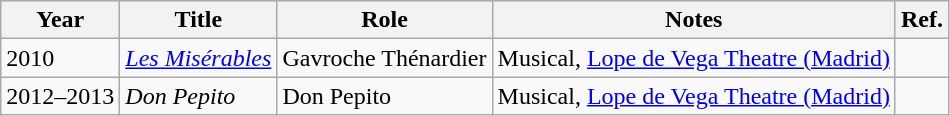<table class="wikitable">
<tr>
<th>Year</th>
<th>Title</th>
<th>Role</th>
<th>Notes</th>
<th>Ref.</th>
</tr>
<tr>
<td>2010</td>
<td><em><a href='#'>Les Misérables</a></em></td>
<td>Gavroche Thénardier</td>
<td>Musical, <a href='#'>Lope de Vega Theatre (Madrid)</a></td>
<td></td>
</tr>
<tr>
<td>2012–2013</td>
<td><em>Don Pepito</em></td>
<td>Don Pepito</td>
<td>Musical, <a href='#'>Lope de Vega Theatre (Madrid)</a></td>
<td></td>
</tr>
</table>
